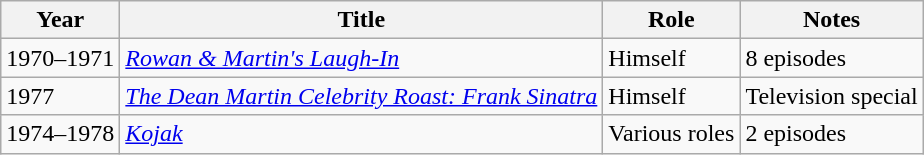<table class="wikitable sortable">
<tr>
<th>Year</th>
<th>Title</th>
<th>Role</th>
<th class="unsortable">Notes</th>
</tr>
<tr>
<td>1970–1971</td>
<td><em><a href='#'>Rowan & Martin's Laugh-In</a></em></td>
<td>Himself</td>
<td>8 episodes</td>
</tr>
<tr>
<td>1977</td>
<td><em><a href='#'>The Dean Martin Celebrity Roast: Frank Sinatra</a></em></td>
<td>Himself</td>
<td>Television special</td>
</tr>
<tr>
<td>1974–1978</td>
<td><em><a href='#'>Kojak</a></em></td>
<td>Various roles</td>
<td>2 episodes</td>
</tr>
</table>
